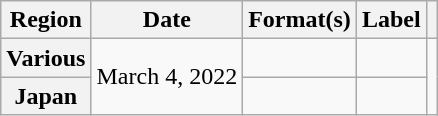<table class="wikitable plainrowheaders">
<tr>
<th scope="col">Region</th>
<th scope="col">Date</th>
<th scope="col">Format(s)</th>
<th scope="col">Label</th>
<th scope="col"></th>
</tr>
<tr>
<th scope="row">Various</th>
<td rowspan="2">March 4, 2022</td>
<td></td>
<td></td>
<td rowspan="2" align="center"></td>
</tr>
<tr>
<th scope="row">Japan</th>
<td></td>
<td></td>
</tr>
</table>
